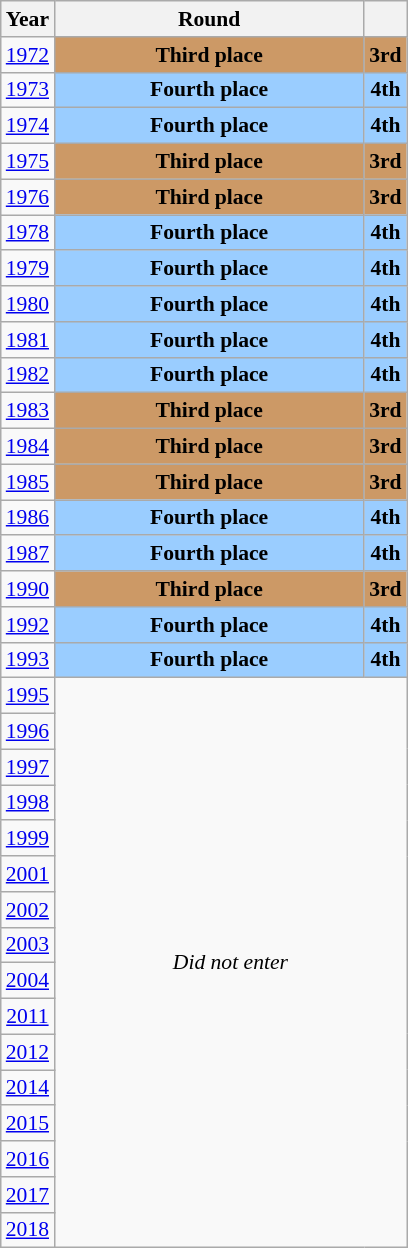<table class="wikitable" style="text-align: center; font-size:90%">
<tr>
<th>Year</th>
<th style="width:200px">Round</th>
<th></th>
</tr>
<tr>
<td><a href='#'>1972</a></td>
<td bgcolor="cc9966"><strong>Third place</strong></td>
<td bgcolor="cc9966"><strong>3rd</strong></td>
</tr>
<tr>
<td><a href='#'>1973</a></td>
<td bgcolor="9acdff"><strong>Fourth place</strong></td>
<td bgcolor="9acdff"><strong>4th</strong></td>
</tr>
<tr>
<td><a href='#'>1974</a></td>
<td bgcolor="9acdff"><strong>Fourth place</strong></td>
<td bgcolor="9acdff"><strong>4th</strong></td>
</tr>
<tr>
<td><a href='#'>1975</a></td>
<td bgcolor="cc9966"><strong>Third place</strong></td>
<td bgcolor="cc9966"><strong>3rd</strong></td>
</tr>
<tr>
<td><a href='#'>1976</a></td>
<td bgcolor="cc9966"><strong>Third place</strong></td>
<td bgcolor="cc9966"><strong>3rd</strong></td>
</tr>
<tr>
<td><a href='#'>1978</a></td>
<td bgcolor="9acdff"><strong>Fourth place</strong></td>
<td bgcolor="9acdff"><strong>4th</strong></td>
</tr>
<tr>
<td><a href='#'>1979</a></td>
<td bgcolor="9acdff"><strong>Fourth place</strong></td>
<td bgcolor="9acdff"><strong>4th</strong></td>
</tr>
<tr>
<td><a href='#'>1980</a></td>
<td bgcolor="9acdff"><strong>Fourth place</strong></td>
<td bgcolor="9acdff"><strong>4th</strong></td>
</tr>
<tr>
<td><a href='#'>1981</a></td>
<td bgcolor="9acdff"><strong>Fourth place</strong></td>
<td bgcolor="9acdff"><strong>4th</strong></td>
</tr>
<tr>
<td><a href='#'>1982</a></td>
<td bgcolor="9acdff"><strong>Fourth place</strong></td>
<td bgcolor="9acdff"><strong>4th</strong></td>
</tr>
<tr>
<td><a href='#'>1983</a></td>
<td bgcolor="cc9966"><strong>Third place</strong></td>
<td bgcolor="cc9966"><strong>3rd</strong></td>
</tr>
<tr>
<td><a href='#'>1984</a></td>
<td bgcolor="cc9966"><strong>Third place</strong></td>
<td bgcolor="cc9966"><strong>3rd</strong></td>
</tr>
<tr>
<td><a href='#'>1985</a></td>
<td bgcolor="cc9966"><strong>Third place</strong></td>
<td bgcolor="cc9966"><strong>3rd</strong></td>
</tr>
<tr>
<td><a href='#'>1986</a></td>
<td bgcolor="9acdff"><strong>Fourth place</strong></td>
<td bgcolor="9acdff"><strong>4th</strong></td>
</tr>
<tr>
<td><a href='#'>1987</a></td>
<td bgcolor="9acdff"><strong>Fourth place</strong></td>
<td bgcolor="9acdff"><strong>4th</strong></td>
</tr>
<tr>
<td><a href='#'>1990</a></td>
<td bgcolor="cc9966"><strong>Third place</strong></td>
<td bgcolor="cc9966"><strong>3rd</strong></td>
</tr>
<tr>
<td><a href='#'>1992</a></td>
<td bgcolor="9acdff"><strong>Fourth place</strong></td>
<td bgcolor="9acdff"><strong>4th</strong></td>
</tr>
<tr>
<td><a href='#'>1993</a></td>
<td bgcolor="9acdff"><strong>Fourth place</strong></td>
<td bgcolor="9acdff"><strong>4th</strong></td>
</tr>
<tr>
<td><a href='#'>1995</a></td>
<td colspan="2" rowspan="16"><em>Did not enter</em></td>
</tr>
<tr>
<td><a href='#'>1996</a></td>
</tr>
<tr>
<td><a href='#'>1997</a></td>
</tr>
<tr>
<td><a href='#'>1998</a></td>
</tr>
<tr>
<td><a href='#'>1999</a></td>
</tr>
<tr>
<td><a href='#'>2001</a></td>
</tr>
<tr>
<td><a href='#'>2002</a></td>
</tr>
<tr>
<td><a href='#'>2003</a></td>
</tr>
<tr>
<td><a href='#'>2004</a></td>
</tr>
<tr>
<td><a href='#'>2011</a></td>
</tr>
<tr>
<td><a href='#'>2012</a></td>
</tr>
<tr>
<td><a href='#'>2014</a></td>
</tr>
<tr>
<td><a href='#'>2015</a></td>
</tr>
<tr>
<td><a href='#'>2016</a></td>
</tr>
<tr>
<td><a href='#'>2017</a></td>
</tr>
<tr>
<td><a href='#'>2018</a></td>
</tr>
</table>
